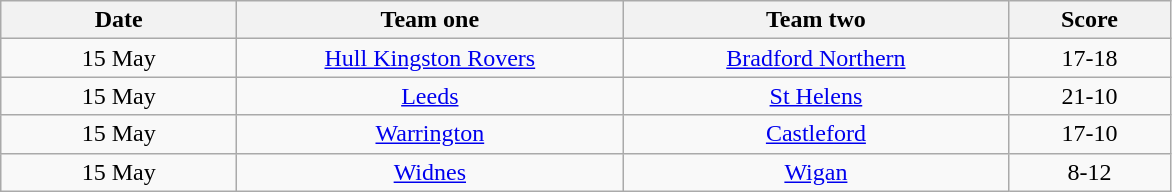<table class="wikitable" style="text-align: center">
<tr>
<th width=150>Date</th>
<th width=250>Team one</th>
<th width=250>Team two</th>
<th width=100>Score</th>
</tr>
<tr>
<td>15 May</td>
<td><a href='#'>Hull Kingston Rovers</a></td>
<td><a href='#'>Bradford Northern</a></td>
<td>17-18</td>
</tr>
<tr>
<td>15 May</td>
<td><a href='#'>Leeds</a></td>
<td><a href='#'>St Helens</a></td>
<td>21-10</td>
</tr>
<tr>
<td>15 May</td>
<td><a href='#'>Warrington</a></td>
<td><a href='#'>Castleford</a></td>
<td>17-10</td>
</tr>
<tr>
<td>15 May</td>
<td><a href='#'>Widnes</a></td>
<td><a href='#'>Wigan</a></td>
<td>8-12</td>
</tr>
</table>
